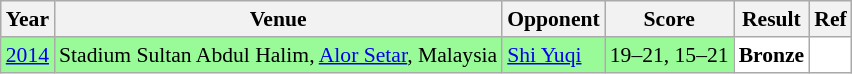<table class="sortable wikitable" style="font-size: 90%">
<tr>
<th>Year</th>
<th>Venue</th>
<th>Opponent</th>
<th>Score</th>
<th>Result</th>
<th>Ref</th>
</tr>
<tr style="background:#98FB98">
<td align="center"><a href='#'>2014</a></td>
<td align="left">Stadium Sultan Abdul Halim, <a href='#'>Alor Setar</a>, Malaysia</td>
<td align="left"> <a href='#'>Shi Yuqi</a></td>
<td align="left">19–21, 15–21</td>
<td style="text-align:left; background:white"> <strong>Bronze</strong></td>
<td style="text-align:center; background:white"></td>
</tr>
</table>
